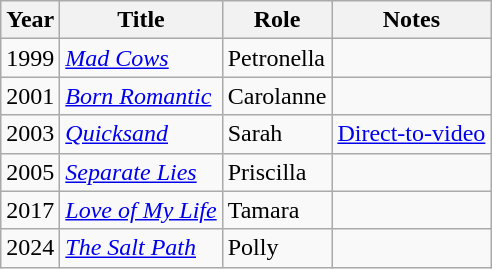<table class="wikitable sortable">
<tr>
<th>Year</th>
<th>Title</th>
<th>Role</th>
<th>Notes</th>
</tr>
<tr>
<td>1999</td>
<td><em><a href='#'>Mad Cows</a></em></td>
<td>Petronella</td>
<td></td>
</tr>
<tr>
<td>2001</td>
<td><em><a href='#'>Born Romantic</a></em></td>
<td>Carolanne</td>
<td></td>
</tr>
<tr>
<td>2003</td>
<td><em><a href='#'>Quicksand</a></em></td>
<td>Sarah</td>
<td><a href='#'>Direct-to-video</a></td>
</tr>
<tr>
<td>2005</td>
<td><em><a href='#'>Separate Lies</a></em></td>
<td>Priscilla</td>
<td></td>
</tr>
<tr>
<td>2017</td>
<td><a href='#'><em>Love of My Life</em></a></td>
<td>Tamara</td>
<td></td>
</tr>
<tr>
<td>2024</td>
<td><em><a href='#'>The Salt Path</a></em></td>
<td>Polly</td>
<td></td>
</tr>
</table>
